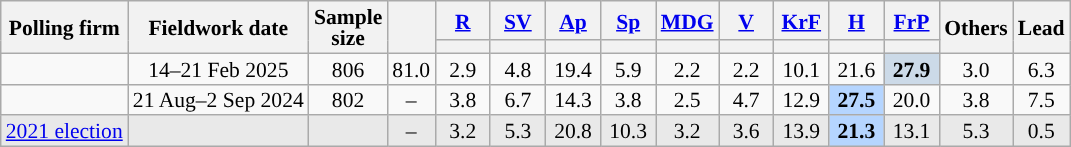<table class="wikitable sortable mw-datatable" style="text-align:center;font-size:90%;line-height:14px;">
<tr>
<th rowspan="2">Polling firm</th>
<th rowspan="2">Fieldwork date</th>
<th rowspan="2">Sample<br>size</th>
<th rowspan="2"></th>
<th class="unsortable" style="width:30px;"><a href='#'>R</a></th>
<th class="unsortable" style="width:30px;"><a href='#'>SV</a></th>
<th class="unsortable" style="width:30px;"><a href='#'>Ap</a></th>
<th class="unsortable" style="width:30px;"><a href='#'>Sp</a></th>
<th class="unsortable" style="width:30px;"><a href='#'>MDG</a></th>
<th class="unsortable" style="width:30px;"><a href='#'>V</a></th>
<th class="unsortable" style="width:30px;"><a href='#'>KrF</a></th>
<th class="unsortable" style="width:30px;"><a href='#'>H</a></th>
<th class="unsortable" style="width:30px;"><a href='#'>FrP</a></th>
<th rowspan="2" class="unsortable" style="width:30px;">Others</th>
<th rowspan="2">Lead</th>
</tr>
<tr>
<th style="background:"></th>
<th style="background:"></th>
<th style="background:"></th>
<th style="background:"></th>
<th style="background:"></th>
<th style="background:"></th>
<th style="background:"></th>
<th style="background:"></th>
<th style="background:"></th>
</tr>
<tr>
<td></td>
<td>14–21 Feb 2025</td>
<td>806</td>
<td>81.0</td>
<td>2.9</td>
<td>4.8</td>
<td>19.4</td>
<td>5.9</td>
<td>2.2</td>
<td>2.2</td>
<td>10.1</td>
<td>21.6</td>
<td style="background:#ccdae8;"><strong>27.9</strong></td>
<td>3.0</td>
<td style="background:">6.3</td>
</tr>
<tr>
<td></td>
<td>21 Aug–2 Sep 2024</td>
<td>802</td>
<td>–</td>
<td>3.8</td>
<td>6.7</td>
<td>14.3</td>
<td>3.8</td>
<td>2.5</td>
<td>4.7</td>
<td>12.9</td>
<td style="background:#B5D5FF;"><strong>27.5</strong></td>
<td>20.0</td>
<td>3.8</td>
<td style="background:">7.5</td>
</tr>
<tr style="background:#E9E9E9;">
<td><a href='#'>2021 election</a></td>
<td></td>
<td></td>
<td>–</td>
<td>3.2</td>
<td>5.3</td>
<td>20.8</td>
<td>10.3</td>
<td>3.2</td>
<td>3.6</td>
<td>13.9</td>
<td style="background:#B5D5FF;"><strong>21.3</strong></td>
<td>13.1</td>
<td>5.3</td>
<td style="background:">0.5</td>
</tr>
</table>
